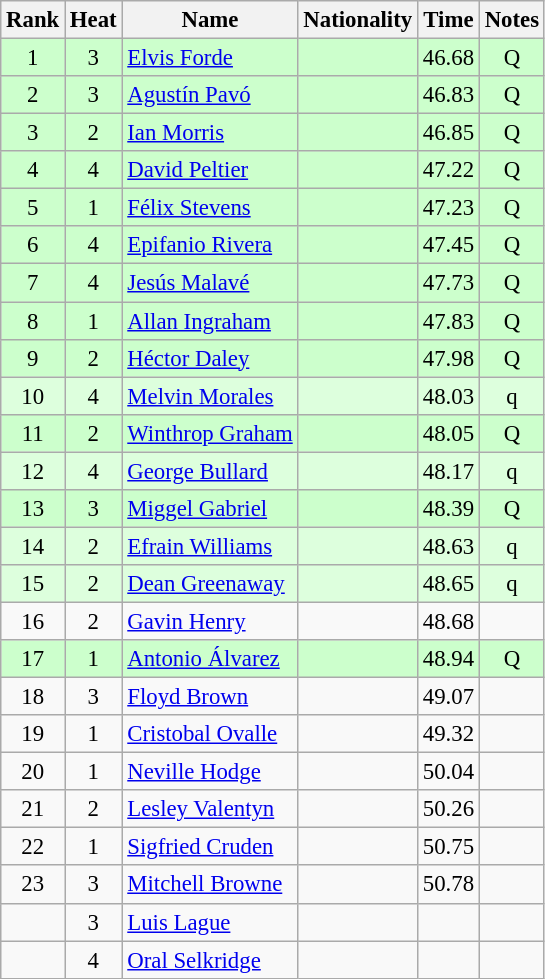<table class="wikitable sortable" style="text-align:center; font-size:95%">
<tr>
<th>Rank</th>
<th>Heat</th>
<th>Name</th>
<th>Nationality</th>
<th>Time</th>
<th>Notes</th>
</tr>
<tr bgcolor=ccffcc>
<td>1</td>
<td>3</td>
<td align=left><a href='#'>Elvis Forde</a></td>
<td align=left></td>
<td>46.68</td>
<td>Q</td>
</tr>
<tr bgcolor=ccffcc>
<td>2</td>
<td>3</td>
<td align=left><a href='#'>Agustín Pavó</a></td>
<td align=left></td>
<td>46.83</td>
<td>Q</td>
</tr>
<tr bgcolor=ccffcc>
<td>3</td>
<td>2</td>
<td align=left><a href='#'>Ian Morris</a></td>
<td align=left></td>
<td>46.85</td>
<td>Q</td>
</tr>
<tr bgcolor=ccffcc>
<td>4</td>
<td>4</td>
<td align=left><a href='#'>David Peltier</a></td>
<td align=left></td>
<td>47.22</td>
<td>Q</td>
</tr>
<tr bgcolor=ccffcc>
<td>5</td>
<td>1</td>
<td align=left><a href='#'>Félix Stevens</a></td>
<td align=left></td>
<td>47.23</td>
<td>Q</td>
</tr>
<tr bgcolor=ccffcc>
<td>6</td>
<td>4</td>
<td align=left><a href='#'>Epifanio Rivera</a></td>
<td align=left></td>
<td>47.45</td>
<td>Q</td>
</tr>
<tr bgcolor=ccffcc>
<td>7</td>
<td>4</td>
<td align=left><a href='#'>Jesús Malavé</a></td>
<td align=left></td>
<td>47.73</td>
<td>Q</td>
</tr>
<tr bgcolor=ccffcc>
<td>8</td>
<td>1</td>
<td align=left><a href='#'>Allan Ingraham</a></td>
<td align=left></td>
<td>47.83</td>
<td>Q</td>
</tr>
<tr bgcolor=ccffcc>
<td>9</td>
<td>2</td>
<td align=left><a href='#'>Héctor Daley</a></td>
<td align=left></td>
<td>47.98</td>
<td>Q</td>
</tr>
<tr bgcolor=ddffdd>
<td>10</td>
<td>4</td>
<td align=left><a href='#'>Melvin Morales</a></td>
<td align=left></td>
<td>48.03</td>
<td>q</td>
</tr>
<tr bgcolor=ccffcc>
<td>11</td>
<td>2</td>
<td align=left><a href='#'>Winthrop Graham</a></td>
<td align=left></td>
<td>48.05</td>
<td>Q</td>
</tr>
<tr bgcolor=ddffdd>
<td>12</td>
<td>4</td>
<td align=left><a href='#'>George Bullard</a></td>
<td align=left></td>
<td>48.17</td>
<td>q</td>
</tr>
<tr bgcolor=ccffcc>
<td>13</td>
<td>3</td>
<td align=left><a href='#'>Miggel Gabriel</a></td>
<td align=left></td>
<td>48.39</td>
<td>Q</td>
</tr>
<tr bgcolor=ddffdd>
<td>14</td>
<td>2</td>
<td align=left><a href='#'>Efrain Williams</a></td>
<td align=left></td>
<td>48.63</td>
<td>q</td>
</tr>
<tr bgcolor=ddffdd>
<td>15</td>
<td>2</td>
<td align=left><a href='#'>Dean Greenaway</a></td>
<td align=left></td>
<td>48.65</td>
<td>q</td>
</tr>
<tr>
<td>16</td>
<td>2</td>
<td align=left><a href='#'>Gavin Henry</a></td>
<td align=left></td>
<td>48.68</td>
<td></td>
</tr>
<tr bgcolor=ccffcc>
<td>17</td>
<td>1</td>
<td align=left><a href='#'>Antonio Álvarez</a></td>
<td align=left></td>
<td>48.94</td>
<td>Q</td>
</tr>
<tr>
<td>18</td>
<td>3</td>
<td align=left><a href='#'>Floyd Brown</a></td>
<td align=left></td>
<td>49.07</td>
<td></td>
</tr>
<tr>
<td>19</td>
<td>1</td>
<td align=left><a href='#'>Cristobal Ovalle</a></td>
<td align=left></td>
<td>49.32</td>
<td></td>
</tr>
<tr>
<td>20</td>
<td>1</td>
<td align=left><a href='#'>Neville Hodge</a></td>
<td align=left></td>
<td>50.04</td>
<td></td>
</tr>
<tr>
<td>21</td>
<td>2</td>
<td align=left><a href='#'>Lesley Valentyn</a></td>
<td align=left></td>
<td>50.26</td>
<td></td>
</tr>
<tr>
<td>22</td>
<td>1</td>
<td align=left><a href='#'>Sigfried Cruden</a></td>
<td align=left></td>
<td>50.75</td>
<td></td>
</tr>
<tr>
<td>23</td>
<td>3</td>
<td align=left><a href='#'>Mitchell Browne</a></td>
<td align=left></td>
<td>50.78</td>
<td></td>
</tr>
<tr>
<td></td>
<td>3</td>
<td align=left><a href='#'>Luis Lague</a></td>
<td align=left></td>
<td></td>
<td></td>
</tr>
<tr>
<td></td>
<td>4</td>
<td align=left><a href='#'>Oral Selkridge</a></td>
<td align=left></td>
<td></td>
<td></td>
</tr>
</table>
